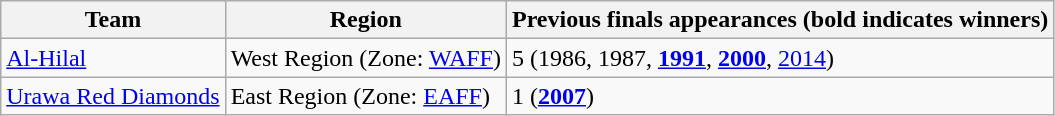<table class="wikitable">
<tr>
<th>Team</th>
<th>Region</th>
<th>Previous finals appearances (bold indicates winners)</th>
</tr>
<tr>
<td> <a href='#'>Al-Hilal</a></td>
<td>West Region (Zone: <a href='#'>WAFF</a>)</td>
<td>5 (1986, 1987, <strong><a href='#'>1991</a></strong>, <strong><a href='#'>2000</a></strong>, <a href='#'>2014</a>)</td>
</tr>
<tr>
<td> <a href='#'>Urawa Red Diamonds</a></td>
<td>East Region (Zone: <a href='#'>EAFF</a>)</td>
<td>1 (<strong><a href='#'>2007</a></strong>)</td>
</tr>
</table>
